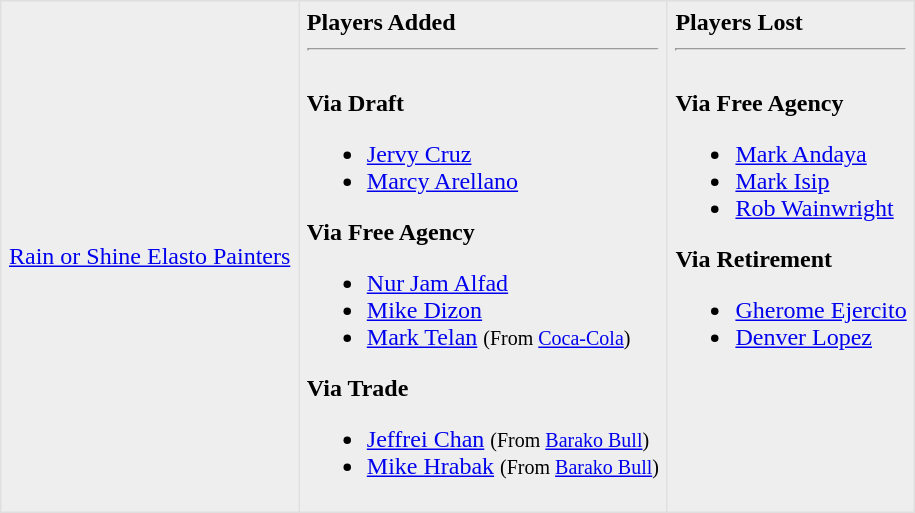<table border=1 style="border-collapse:collapse; background-color:#eeeeee" bordercolor="#DFDFDF" cellpadding="5">
<tr>
<td><a href='#'>Rain or Shine Elasto Painters</a><br></td>
<td valign="top"><strong>Players Added</strong> <hr><br><strong>Via Draft</strong><ul><li><a href='#'>Jervy Cruz</a></li><li><a href='#'>Marcy Arellano</a></li></ul><strong>Via Free Agency</strong><ul><li><a href='#'>Nur Jam Alfad</a></li><li><a href='#'>Mike Dizon</a></li><li><a href='#'>Mark Telan</a> <small>(From <a href='#'>Coca-Cola</a>)</small></li></ul><strong>Via Trade</strong><ul><li><a href='#'>Jeffrei Chan</a> <small>(From <a href='#'>Barako Bull</a>)</small></li><li><a href='#'>Mike Hrabak</a> <small>(From <a href='#'>Barako Bull</a>)</small></li></ul></td>
<td valign="top"><strong>Players Lost</strong> <hr><br><strong>Via Free Agency</strong><ul><li><a href='#'>Mark Andaya</a></li><li><a href='#'>Mark Isip</a></li><li><a href='#'>Rob Wainwright</a></li></ul><strong>Via Retirement</strong><ul><li><a href='#'>Gherome Ejercito</a></li><li><a href='#'>Denver Lopez</a></li></ul></td>
</tr>
</table>
